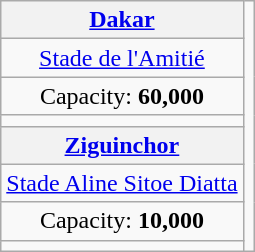<table class="wikitable" style="text-align:center">
<tr>
<th><a href='#'>Dakar</a></th>
<td rowspan="8"></td>
</tr>
<tr>
<td><a href='#'>Stade de l'Amitié</a></td>
</tr>
<tr>
<td>Capacity: <strong>60,000</strong></td>
</tr>
<tr>
<td></td>
</tr>
<tr>
<th><a href='#'>Ziguinchor</a></th>
</tr>
<tr>
<td><a href='#'>Stade Aline Sitoe Diatta</a></td>
</tr>
<tr>
<td>Capacity: <strong>10,000</strong></td>
</tr>
<tr>
<td></td>
</tr>
</table>
